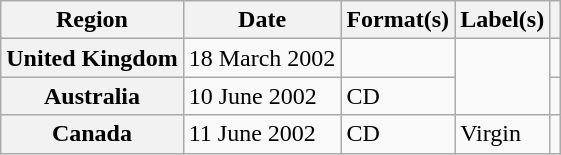<table class="wikitable plainrowheaders">
<tr>
<th scope="col">Region</th>
<th scope="col">Date</th>
<th scope="col">Format(s)</th>
<th scope="col">Label(s)</th>
<th scope="col"></th>
</tr>
<tr>
<th scope="row">United Kingdom</th>
<td>18 March 2002</td>
<td></td>
<td rowspan="2"></td>
<td align="center"></td>
</tr>
<tr>
<th scope="row">Australia</th>
<td>10 June 2002</td>
<td>CD</td>
<td align="center"></td>
</tr>
<tr>
<th scope="row">Canada</th>
<td>11 June 2002</td>
<td>CD</td>
<td>Virgin</td>
<td></td>
</tr>
</table>
